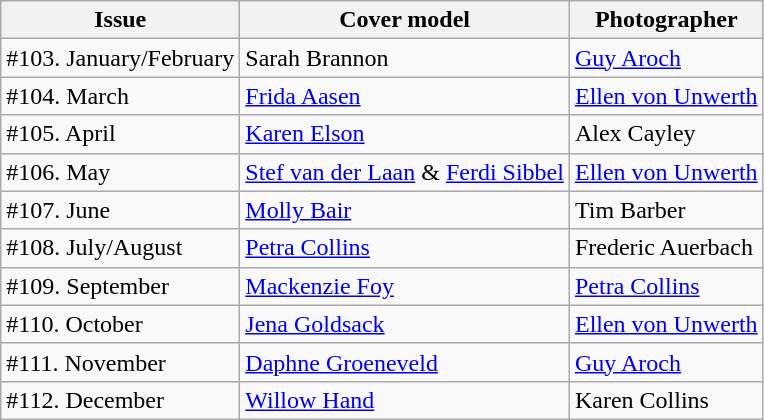<table class="sortable wikitable">
<tr>
<th>Issue</th>
<th>Cover model</th>
<th>Photographer</th>
</tr>
<tr>
<td>#103. January/February</td>
<td>Sarah Brannon</td>
<td><a href='#'>Guy Aroch</a></td>
</tr>
<tr>
<td>#104. March</td>
<td><a href='#'>Frida Aasen</a></td>
<td><a href='#'>Ellen von Unwerth</a></td>
</tr>
<tr>
<td>#105. April</td>
<td><a href='#'>Karen Elson</a></td>
<td>Alex Cayley</td>
</tr>
<tr>
<td>#106. May</td>
<td><a href='#'>Stef van der Laan</a> & <a href='#'>Ferdi Sibbel</a></td>
<td><a href='#'>Ellen von Unwerth</a></td>
</tr>
<tr>
<td>#107. June</td>
<td><a href='#'>Molly Bair</a></td>
<td>Tim Barber</td>
</tr>
<tr>
<td>#108. July/August</td>
<td><a href='#'>Petra Collins</a></td>
<td>Frederic Auerbach</td>
</tr>
<tr>
<td>#109. September</td>
<td><a href='#'>Mackenzie Foy</a></td>
<td><a href='#'>Petra Collins</a></td>
</tr>
<tr>
<td>#110. October</td>
<td><a href='#'>Jena Goldsack</a></td>
<td><a href='#'>Ellen von Unwerth</a></td>
</tr>
<tr>
<td>#111. November</td>
<td><a href='#'>Daphne Groeneveld</a></td>
<td><a href='#'>Guy Aroch</a></td>
</tr>
<tr>
<td>#112. December</td>
<td><a href='#'>Willow Hand</a></td>
<td>Karen Collins</td>
</tr>
</table>
